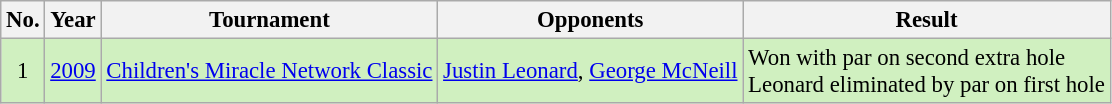<table class="wikitable" style="font-size:95%;">
<tr>
<th>No.</th>
<th>Year</th>
<th>Tournament</th>
<th>Opponents</th>
<th>Result</th>
</tr>
<tr style="background:#D0F0C0;">
<td align=center>1</td>
<td><a href='#'>2009</a></td>
<td><a href='#'>Children's Miracle Network Classic</a></td>
<td> <a href='#'>Justin Leonard</a>,  <a href='#'>George McNeill</a></td>
<td>Won with par on second extra hole<br>Leonard eliminated by par on first hole</td>
</tr>
</table>
